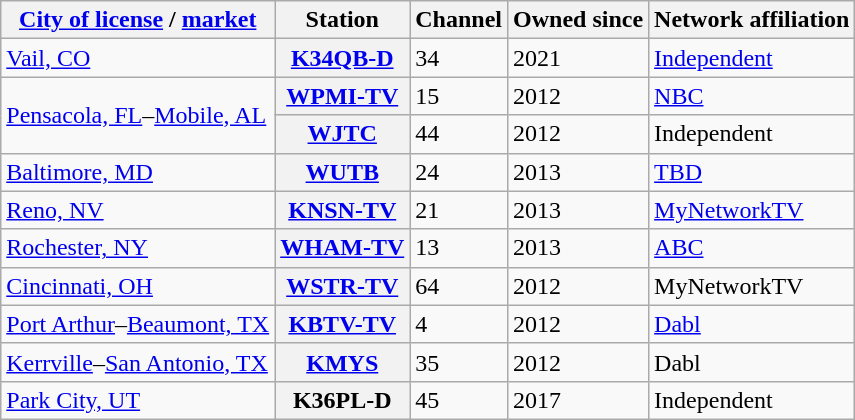<table class="wikitable">
<tr>
<th scope="col"><a href='#'>City of license</a> / <a href='#'>market</a></th>
<th scope="col">Station</th>
<th scope="col">Channel</th>
<th scope="col">Owned since</th>
<th scope="col">Network affiliation</th>
</tr>
<tr>
<td><a href='#'>Vail, CO</a></td>
<th scope="row"><a href='#'>K34QB-D</a></th>
<td>34</td>
<td>2021</td>
<td><a href='#'>Independent</a></td>
</tr>
<tr>
<td rowspan="2"><a href='#'>Pensacola, FL</a>–<a href='#'>Mobile, AL</a></td>
<th scope="row"><a href='#'>WPMI-TV</a></th>
<td>15</td>
<td>2012</td>
<td><a href='#'>NBC</a></td>
</tr>
<tr>
<th scope="row"><a href='#'>WJTC</a></th>
<td>44</td>
<td>2012</td>
<td>Independent</td>
</tr>
<tr>
<td><a href='#'>Baltimore, MD</a></td>
<th scope="row"><a href='#'>WUTB</a></th>
<td>24</td>
<td>2013</td>
<td><a href='#'>TBD</a></td>
</tr>
<tr>
<td><a href='#'>Reno, NV</a></td>
<th scope="row"><a href='#'>KNSN-TV</a></th>
<td>21</td>
<td>2013</td>
<td><a href='#'>MyNetworkTV</a></td>
</tr>
<tr>
<td><a href='#'>Rochester, NY</a></td>
<th scope="row"><a href='#'>WHAM-TV</a></th>
<td>13</td>
<td>2013</td>
<td><a href='#'>ABC</a></td>
</tr>
<tr>
<td><a href='#'>Cincinnati, OH</a></td>
<th scope="row"><a href='#'>WSTR-TV</a></th>
<td>64</td>
<td>2012</td>
<td>MyNetworkTV</td>
</tr>
<tr>
<td><a href='#'>Port Arthur</a>–<a href='#'>Beaumont, TX</a></td>
<th scope="row"><a href='#'>KBTV-TV</a></th>
<td>4</td>
<td>2012</td>
<td><a href='#'>Dabl</a></td>
</tr>
<tr>
<td><a href='#'>Kerrville</a>–<a href='#'>San Antonio, TX</a></td>
<th scope="row"><a href='#'>KMYS</a></th>
<td>35</td>
<td>2012</td>
<td>Dabl</td>
</tr>
<tr>
<td><a href='#'>Park City, UT</a></td>
<th scope="row">K36PL-D</th>
<td>45</td>
<td>2017</td>
<td>Independent</td>
</tr>
</table>
